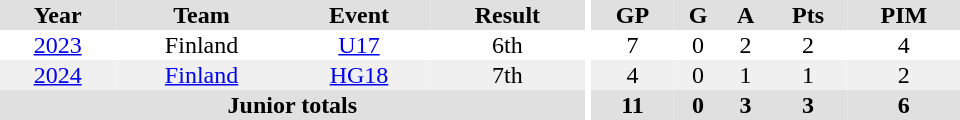<table border="0" cellpadding="1" cellspacing="0" ID="Table3" style="text-align:center; width:40em;">
<tr bgcolor="#e0e0e0">
<th>Year</th>
<th>Team</th>
<th>Event</th>
<th>Result</th>
<th rowspan="101" bgcolor="#ffffff"></th>
<th>GP</th>
<th>G</th>
<th>A</th>
<th>Pts</th>
<th>PIM</th>
</tr>
<tr>
<td><a href='#'>2023</a></td>
<td>Finland</td>
<td><a href='#'>U17</a></td>
<td>6th</td>
<td>7</td>
<td>0</td>
<td>2</td>
<td>2</td>
<td>4</td>
</tr>
<tr bgcolor="f0f0f0">
<td><a href='#'>2024</a></td>
<td><a href='#'>Finland</a></td>
<td><a href='#'>HG18</a></td>
<td>7th</td>
<td>4</td>
<td>0</td>
<td>1</td>
<td>1</td>
<td>2</td>
</tr>
<tr bgcolor="#e0e0e0">
<th colspan="4">Junior totals</th>
<th>11</th>
<th>0</th>
<th>3</th>
<th>3</th>
<th>6</th>
</tr>
</table>
